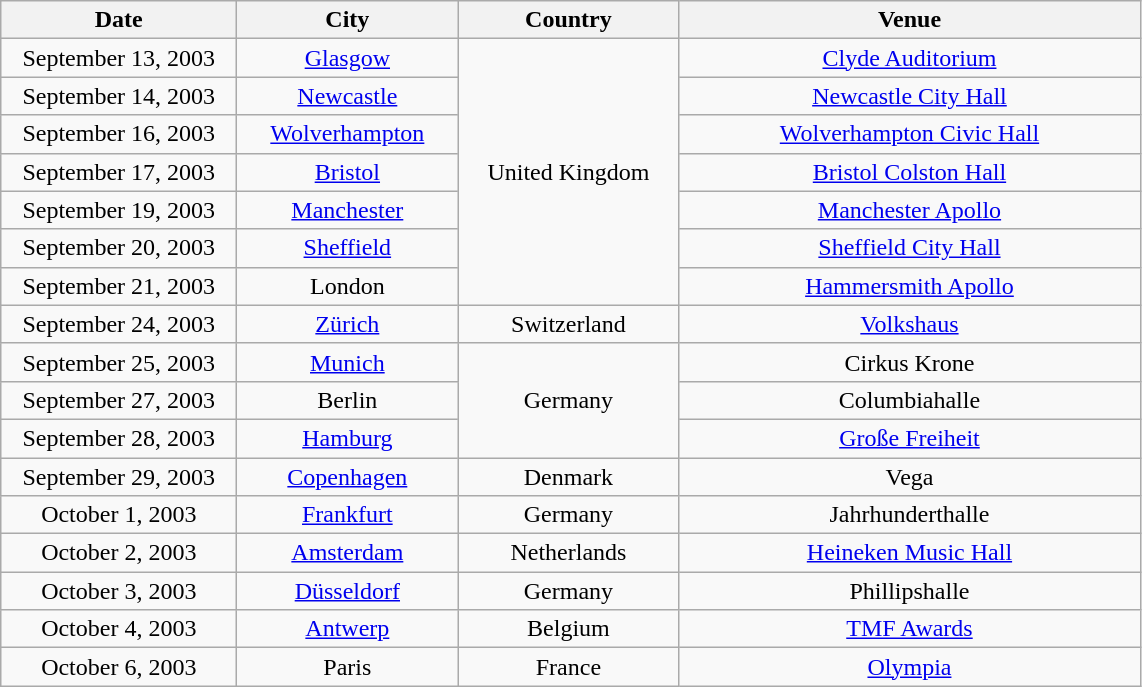<table class="wikitable" style="text-align:center;">
<tr>
<th style="width:150px;">Date</th>
<th style="width:140px;">City</th>
<th style="width:140px;">Country</th>
<th style="width:300px;">Venue</th>
</tr>
<tr>
<td>September 13, 2003</td>
<td><a href='#'>Glasgow</a></td>
<td rowspan="7">United Kingdom</td>
<td><a href='#'>Clyde Auditorium</a></td>
</tr>
<tr>
<td>September 14, 2003</td>
<td><a href='#'>Newcastle</a></td>
<td><a href='#'>Newcastle City Hall</a></td>
</tr>
<tr>
<td>September 16, 2003</td>
<td><a href='#'>Wolverhampton</a></td>
<td><a href='#'>Wolverhampton Civic Hall</a></td>
</tr>
<tr>
<td>September 17, 2003</td>
<td><a href='#'>Bristol</a></td>
<td><a href='#'>Bristol Colston Hall</a></td>
</tr>
<tr>
<td>September 19, 2003</td>
<td><a href='#'>Manchester</a></td>
<td><a href='#'>Manchester Apollo</a></td>
</tr>
<tr>
<td>September 20, 2003</td>
<td><a href='#'>Sheffield</a></td>
<td><a href='#'>Sheffield City Hall</a></td>
</tr>
<tr>
<td>September 21, 2003</td>
<td>London</td>
<td><a href='#'>Hammersmith Apollo</a></td>
</tr>
<tr>
<td>September 24, 2003</td>
<td><a href='#'>Zürich</a></td>
<td>Switzerland</td>
<td><a href='#'>Volkshaus</a></td>
</tr>
<tr>
<td>September 25, 2003</td>
<td><a href='#'>Munich</a></td>
<td rowspan="3">Germany</td>
<td>Cirkus Krone</td>
</tr>
<tr>
<td>September 27, 2003</td>
<td>Berlin</td>
<td>Columbiahalle</td>
</tr>
<tr>
<td>September 28, 2003</td>
<td><a href='#'>Hamburg</a></td>
<td><a href='#'>Große Freiheit</a></td>
</tr>
<tr>
<td>September 29, 2003</td>
<td><a href='#'>Copenhagen</a></td>
<td>Denmark</td>
<td>Vega</td>
</tr>
<tr>
<td>October 1, 2003</td>
<td><a href='#'>Frankfurt</a></td>
<td>Germany</td>
<td>Jahrhunderthalle</td>
</tr>
<tr>
<td>October 2, 2003</td>
<td><a href='#'>Amsterdam</a></td>
<td>Netherlands</td>
<td><a href='#'>Heineken Music Hall</a></td>
</tr>
<tr>
<td>October 3, 2003</td>
<td><a href='#'>Düsseldorf</a></td>
<td>Germany</td>
<td>Phillipshalle</td>
</tr>
<tr>
<td>October 4, 2003</td>
<td><a href='#'>Antwerp</a></td>
<td>Belgium</td>
<td><a href='#'>TMF Awards</a></td>
</tr>
<tr>
<td>October 6, 2003</td>
<td>Paris</td>
<td>France</td>
<td><a href='#'>Olympia</a></td>
</tr>
</table>
